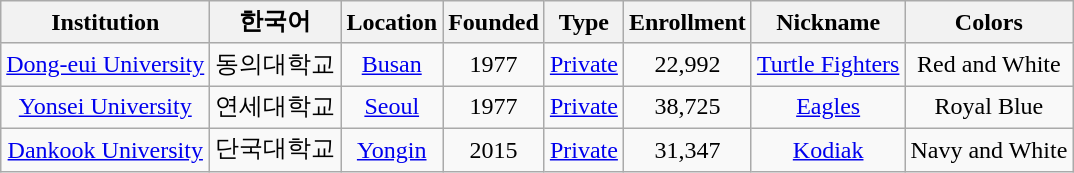<table class="wikitable sortable" style="text-align: center;">
<tr>
<th>Institution</th>
<th>한국어</th>
<th>Location</th>
<th>Founded</th>
<th>Type</th>
<th>Enrollment</th>
<th>Nickname</th>
<th>Colors</th>
</tr>
<tr>
<td><a href='#'>Dong-eui University</a></td>
<td>동의대학교</td>
<td><a href='#'>Busan</a></td>
<td>1977</td>
<td><a href='#'>Private</a></td>
<td>22,992</td>
<td><a href='#'>Turtle Fighters</a></td>
<td>Red and White</td>
</tr>
<tr>
<td><a href='#'>Yonsei University</a></td>
<td>연세대학교</td>
<td><a href='#'>Seoul</a></td>
<td>1977</td>
<td><a href='#'>Private</a></td>
<td>38,725</td>
<td><a href='#'>Eagles</a></td>
<td>Royal Blue</td>
</tr>
<tr>
<td><a href='#'>Dankook University</a></td>
<td>단국대학교</td>
<td><a href='#'>Yongin</a></td>
<td>2015</td>
<td><a href='#'>Private</a></td>
<td>31,347</td>
<td><a href='#'>Kodiak</a></td>
<td>Navy and White</td>
</tr>
</table>
